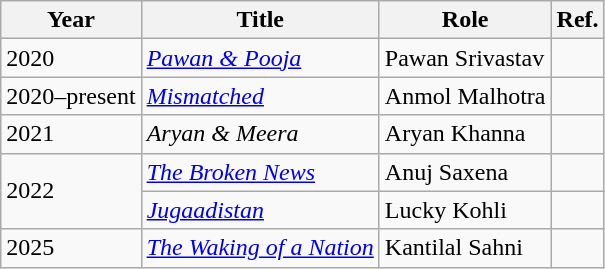<table class="wikitable sortable">
<tr>
<th>Year</th>
<th>Title</th>
<th>Role</th>
<th>Ref.</th>
</tr>
<tr>
<td>2020</td>
<td><em><a href='#'>Pawan & Pooja</a></em></td>
<td>Pawan Srivastav</td>
<td></td>
</tr>
<tr>
<td>2020–present</td>
<td><em><a href='#'>Mismatched</a></em></td>
<td>Anmol Malhotra</td>
<td></td>
</tr>
<tr>
<td>2021</td>
<td><em>Aryan & Meera</em></td>
<td>Aryan Khanna</td>
<td></td>
</tr>
<tr>
<td rowspan="2">2022</td>
<td><em><a href='#'>The Broken News</a></em></td>
<td>Anuj Saxena</td>
<td></td>
</tr>
<tr>
<td><em><a href='#'>Jugaadistan</a></em></td>
<td>Lucky Kohli</td>
<td></td>
</tr>
<tr>
<td>2025</td>
<td><em><a href='#'>The Waking of a Nation</a></em></td>
<td>Kantilal Sahni</td>
<td></td>
</tr>
</table>
